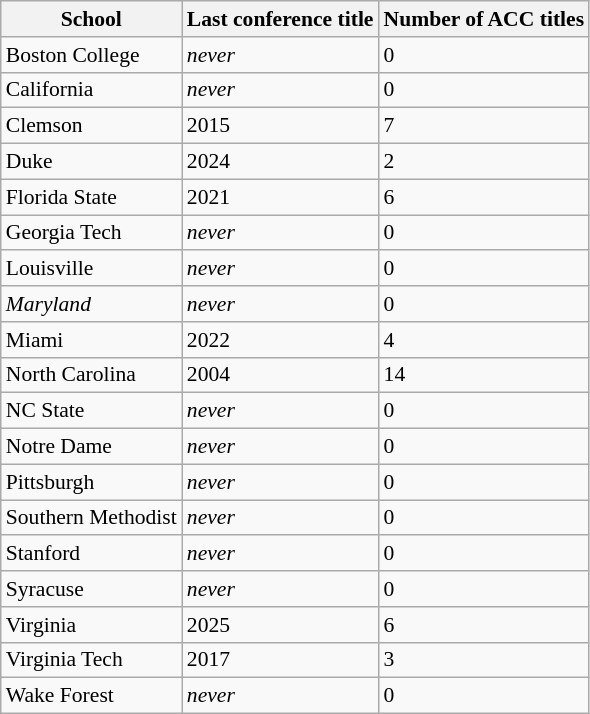<table class="wikitable sortable" style="font-size:90%" align="center">
<tr>
<th>School</th>
<th>Last conference title</th>
<th>Number of ACC titles</th>
</tr>
<tr>
<td>Boston College</td>
<td><em>never</em></td>
<td>0</td>
</tr>
<tr>
<td>California</td>
<td><em>never</em></td>
<td>0</td>
</tr>
<tr>
<td>Clemson</td>
<td>2015</td>
<td>7</td>
</tr>
<tr>
<td>Duke</td>
<td>2024</td>
<td>2</td>
</tr>
<tr>
<td>Florida State</td>
<td>2021</td>
<td>6</td>
</tr>
<tr>
<td>Georgia Tech</td>
<td><em>never</em></td>
<td>0</td>
</tr>
<tr>
<td>Louisville</td>
<td><em>never</em></td>
<td>0</td>
</tr>
<tr>
<td><em>Maryland</em></td>
<td><em>never</em></td>
<td>0</td>
</tr>
<tr>
<td>Miami</td>
<td>2022</td>
<td>4</td>
</tr>
<tr>
<td>North Carolina</td>
<td>2004</td>
<td>14</td>
</tr>
<tr>
<td>NC State</td>
<td><em>never</em></td>
<td>0</td>
</tr>
<tr>
<td>Notre Dame</td>
<td><em>never</em></td>
<td>0</td>
</tr>
<tr>
<td>Pittsburgh</td>
<td><em>never</em></td>
<td>0</td>
</tr>
<tr>
<td>Southern Methodist</td>
<td><em>never</em></td>
<td>0</td>
</tr>
<tr>
<td>Stanford</td>
<td><em>never</em></td>
<td>0</td>
</tr>
<tr>
<td>Syracuse</td>
<td><em>never</em></td>
<td>0</td>
</tr>
<tr>
<td>Virginia</td>
<td>2025</td>
<td>6</td>
</tr>
<tr>
<td>Virginia Tech</td>
<td>2017</td>
<td>3</td>
</tr>
<tr>
<td>Wake Forest</td>
<td><em>never</em></td>
<td>0</td>
</tr>
</table>
